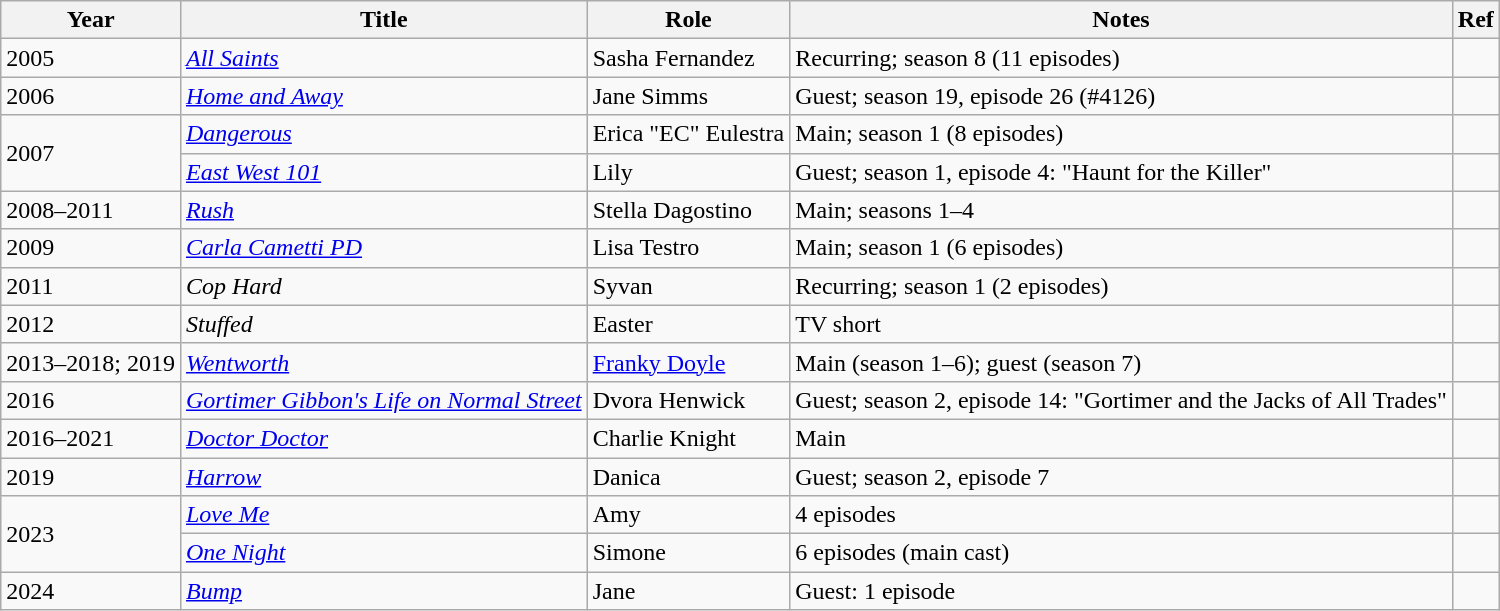<table class="wikitable sortable">
<tr>
<th>Year</th>
<th>Title</th>
<th>Role</th>
<th>Notes</th>
<th>Ref</th>
</tr>
<tr>
<td>2005</td>
<td><em><a href='#'>All Saints</a></em></td>
<td>Sasha Fernandez</td>
<td>Recurring; season 8 (11 episodes)</td>
<td></td>
</tr>
<tr>
<td>2006</td>
<td><em><a href='#'>Home and Away</a></em></td>
<td>Jane Simms</td>
<td>Guest; season 19, episode 26 (#4126)</td>
<td></td>
</tr>
<tr>
<td rowspan="2">2007</td>
<td><em><a href='#'>Dangerous</a></em></td>
<td>Erica "EC" Eulestra</td>
<td>Main; season 1 (8 episodes)</td>
<td></td>
</tr>
<tr>
<td><em><a href='#'>East West 101</a></em></td>
<td>Lily</td>
<td>Guest; season 1, episode 4: "Haunt for the Killer"</td>
<td></td>
</tr>
<tr>
<td>2008–2011</td>
<td><em><a href='#'>Rush</a></em></td>
<td>Stella Dagostino</td>
<td>Main; seasons 1–4</td>
<td></td>
</tr>
<tr>
<td>2009</td>
<td><em><a href='#'>Carla Cametti PD</a></em></td>
<td>Lisa Testro</td>
<td>Main; season 1 (6 episodes)</td>
<td></td>
</tr>
<tr>
<td>2011</td>
<td><em>Cop Hard</em></td>
<td>Syvan</td>
<td>Recurring; season 1 (2 episodes)</td>
<td></td>
</tr>
<tr>
<td>2012</td>
<td><em>Stuffed</em></td>
<td>Easter</td>
<td>TV short</td>
<td></td>
</tr>
<tr>
<td>2013–2018; 2019</td>
<td><em><a href='#'>Wentworth</a></em></td>
<td><a href='#'>Franky Doyle</a></td>
<td>Main (season 1–6); guest (season 7)</td>
<td></td>
</tr>
<tr>
<td>2016</td>
<td><em><a href='#'>Gortimer Gibbon's Life on Normal Street</a></em></td>
<td>Dvora Henwick</td>
<td>Guest; season 2, episode 14: "Gortimer and the Jacks of All Trades"</td>
<td></td>
</tr>
<tr>
<td>2016–2021</td>
<td><em><a href='#'>Doctor Doctor</a></em></td>
<td>Charlie Knight</td>
<td>Main</td>
<td></td>
</tr>
<tr>
<td>2019</td>
<td><em><a href='#'>Harrow</a></em></td>
<td>Danica</td>
<td>Guest; season 2, episode 7</td>
<td></td>
</tr>
<tr>
<td rowspan="2">2023</td>
<td><em><a href='#'>Love Me</a></em></td>
<td>Amy</td>
<td>4 episodes</td>
<td></td>
</tr>
<tr>
<td><a href='#'><em>One Night</em></a></td>
<td>Simone</td>
<td>6 episodes (main cast)</td>
<td></td>
</tr>
<tr>
<td>2024</td>
<td><em><a href='#'>Bump</a></em></td>
<td>Jane</td>
<td>Guest: 1 episode</td>
<td></td>
</tr>
</table>
